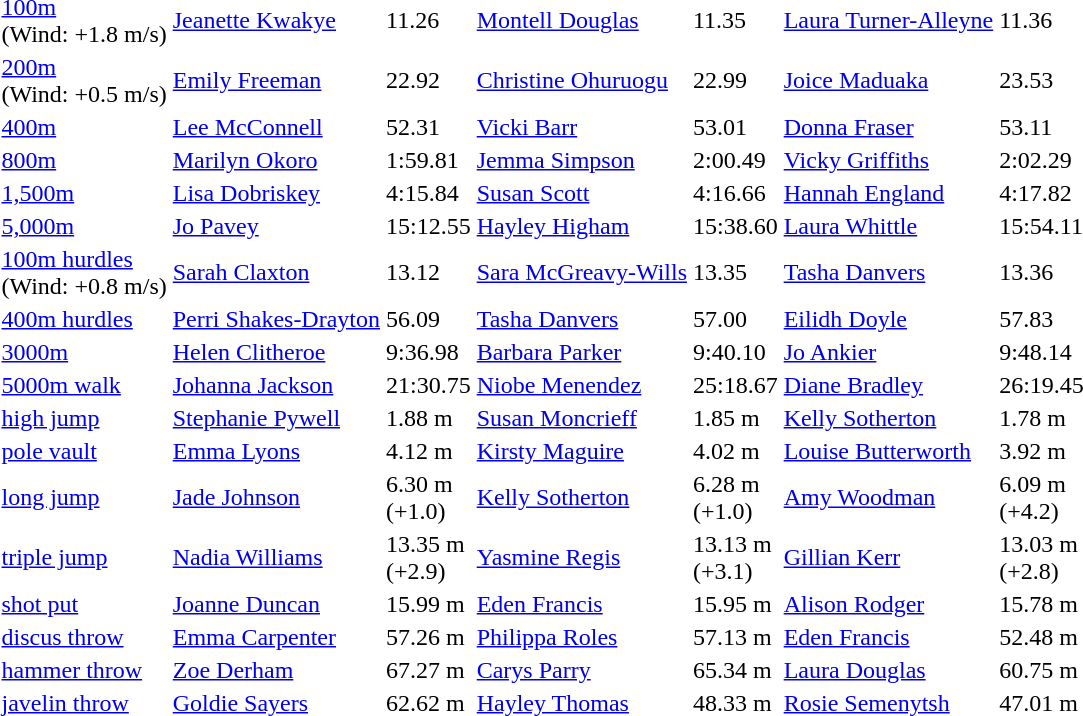<table>
<tr>
<td><a href='#'>100m</a><br>(Wind: +1.8 m/s)</td>
<td><a href='#'>Jeanette Kwakye</a></td>
<td>11.26</td>
<td><a href='#'>Montell Douglas</a></td>
<td>11.35</td>
<td><a href='#'>Laura Turner-Alleyne</a></td>
<td>11.36</td>
</tr>
<tr>
<td><a href='#'>200m</a><br>(Wind: +0.5 m/s)</td>
<td><a href='#'>Emily Freeman</a></td>
<td>22.92</td>
<td><a href='#'>Christine Ohuruogu</a></td>
<td>22.99</td>
<td><a href='#'>Joice Maduaka</a></td>
<td>23.53</td>
</tr>
<tr>
<td><a href='#'>400m</a></td>
<td> <a href='#'>Lee McConnell</a></td>
<td>52.31</td>
<td><a href='#'>Vicki Barr</a></td>
<td>53.01</td>
<td><a href='#'>Donna Fraser</a></td>
<td>53.11</td>
</tr>
<tr>
<td><a href='#'>800m</a></td>
<td><a href='#'>Marilyn Okoro</a></td>
<td>1:59.81</td>
<td><a href='#'>Jemma Simpson</a></td>
<td>2:00.49</td>
<td><a href='#'>Vicky Griffiths</a></td>
<td>2:02.29</td>
</tr>
<tr>
<td><a href='#'>1,500m</a></td>
<td><a href='#'>Lisa Dobriskey</a></td>
<td>4:15.84</td>
<td> <a href='#'>Susan Scott</a></td>
<td>4:16.66</td>
<td><a href='#'>Hannah England</a></td>
<td>4:17.82</td>
</tr>
<tr>
<td><a href='#'>5,000m</a></td>
<td><a href='#'>Jo Pavey</a></td>
<td>15:12.55</td>
<td><a href='#'>Hayley Higham</a></td>
<td>15:38.60</td>
<td> <a href='#'>Laura Whittle</a></td>
<td>15:54.11</td>
</tr>
<tr>
<td><a href='#'>100m hurdles</a><br>(Wind: +0.8 m/s)</td>
<td><a href='#'>Sarah Claxton</a></td>
<td>13.12</td>
<td><a href='#'>Sara McGreavy-Wills</a></td>
<td>13.35</td>
<td><a href='#'>Tasha Danvers</a></td>
<td>13.36</td>
</tr>
<tr>
<td><a href='#'>400m hurdles</a></td>
<td><a href='#'>Perri Shakes-Drayton</a></td>
<td>56.09</td>
<td><a href='#'>Tasha Danvers</a></td>
<td>57.00</td>
<td> <a href='#'>Eilidh Doyle</a></td>
<td>57.83</td>
</tr>
<tr>
<td><a href='#'>3000m </a></td>
<td><a href='#'>Helen Clitheroe</a></td>
<td>9:36.98</td>
<td><a href='#'>Barbara Parker</a></td>
<td>9:40.10</td>
<td><a href='#'>Jo Ankier</a></td>
<td>9:48.14</td>
</tr>
<tr>
<td><a href='#'>5000m walk</a></td>
<td><a href='#'>Johanna Jackson</a></td>
<td>21:30.75</td>
<td><a href='#'>Niobe Menendez</a></td>
<td>25:18.67</td>
<td> <a href='#'>Diane Bradley</a></td>
<td>26:19.45</td>
</tr>
<tr>
<td><a href='#'>high jump</a></td>
<td><a href='#'>Stephanie Pywell</a></td>
<td>1.88 m</td>
<td><a href='#'>Susan Moncrieff</a></td>
<td>1.85 m</td>
<td><a href='#'>Kelly Sotherton</a></td>
<td>1.78 m</td>
</tr>
<tr>
<td><a href='#'>pole vault</a></td>
<td><a href='#'>Emma Lyons</a></td>
<td>4.12 m</td>
<td> <a href='#'>Kirsty Maguire</a></td>
<td>4.02 m</td>
<td><a href='#'>Louise Butterworth</a></td>
<td>3.92 m</td>
</tr>
<tr>
<td><a href='#'>long jump</a></td>
<td><a href='#'>Jade Johnson</a></td>
<td>6.30 m<br>(+1.0)</td>
<td><a href='#'>Kelly Sotherton</a></td>
<td>6.28 m<br>(+1.0)</td>
<td><a href='#'>Amy Woodman</a></td>
<td>6.09 m <br>(+4.2)</td>
</tr>
<tr>
<td><a href='#'>triple jump</a></td>
<td><a href='#'>Nadia Williams</a></td>
<td>13.35 m <br>(+2.9)</td>
<td><a href='#'>Yasmine Regis</a></td>
<td>13.13 m <br>(+3.1)</td>
<td> <a href='#'>Gillian Kerr</a></td>
<td>13.03 m <br>(+2.8)</td>
</tr>
<tr>
<td><a href='#'>shot put</a></td>
<td><a href='#'>Joanne Duncan</a></td>
<td>15.99 m</td>
<td><a href='#'>Eden Francis</a></td>
<td>15.95 m</td>
<td> <a href='#'>Alison Rodger</a></td>
<td>15.78 m</td>
</tr>
<tr>
<td><a href='#'>discus throw</a></td>
<td><a href='#'>Emma Carpenter</a></td>
<td>57.26 m</td>
<td><a href='#'>Philippa Roles</a></td>
<td>57.13 m</td>
<td><a href='#'>Eden Francis</a></td>
<td>52.48 m</td>
</tr>
<tr>
<td><a href='#'>hammer throw</a></td>
<td><a href='#'>Zoe Derham</a></td>
<td>67.27 m</td>
<td><a href='#'>Carys Parry</a></td>
<td>65.34 m</td>
<td><a href='#'>Laura Douglas</a></td>
<td>60.75 m</td>
</tr>
<tr>
<td><a href='#'>javelin throw</a></td>
<td><a href='#'>Goldie Sayers</a></td>
<td>62.62 m</td>
<td><a href='#'>Hayley Thomas</a></td>
<td>48.33 m</td>
<td><a href='#'>Rosie Semenytsh</a></td>
<td>47.01 m</td>
</tr>
</table>
